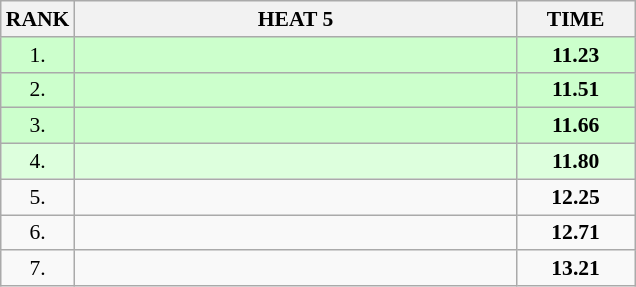<table class="wikitable" style="border-collapse: collapse; font-size: 90%;">
<tr>
<th>RANK</th>
<th style="width: 20em">HEAT 5</th>
<th style="width: 5em">TIME</th>
</tr>
<tr style="background:#ccffcc;">
<td align="center">1.</td>
<td></td>
<td align="center"><strong>11.23</strong></td>
</tr>
<tr style="background:#ccffcc;">
<td align="center">2.</td>
<td></td>
<td align="center"><strong>11.51</strong></td>
</tr>
<tr style="background:#ccffcc;">
<td align="center">3.</td>
<td></td>
<td align="center"><strong>11.66</strong></td>
</tr>
<tr style="background:#ddffdd;">
<td align="center">4.</td>
<td></td>
<td align="center"><strong>11.80</strong></td>
</tr>
<tr>
<td align="center">5.</td>
<td></td>
<td align="center"><strong>12.25</strong></td>
</tr>
<tr>
<td align="center">6.</td>
<td></td>
<td align="center"><strong>12.71</strong></td>
</tr>
<tr>
<td align="center">7.</td>
<td></td>
<td align="center"><strong>13.21</strong></td>
</tr>
</table>
